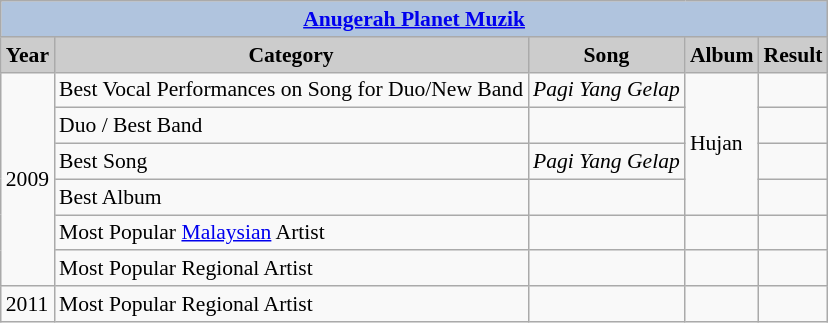<table class="wikitable" style="font-size:90%;">
<tr>
<th colspan="5" style="background:#B0C4DE;"><a href='#'>Anugerah Planet Muzik</a></th>
</tr>
<tr align="center">
<th style="background: #CCCCCC;">Year</th>
<th style="background: #CCCCCC;">Category</th>
<th style="background: #CCCCCC;">Song</th>
<th style="background: #CCCCCC;">Album</th>
<th style="background: #CCCCCC;">Result</th>
</tr>
<tr>
<td rowspan="6">2009</td>
<td>Best Vocal Performances on Song for Duo/New Band</td>
<td><em>Pagi Yang Gelap</em></td>
<td rowspan="4">Hujan</td>
<td></td>
</tr>
<tr>
<td>Duo / Best Band</td>
<td></td>
<td></td>
</tr>
<tr>
<td>Best Song</td>
<td><em>Pagi Yang Gelap</em></td>
<td></td>
</tr>
<tr>
<td>Best Album</td>
<td></td>
<td></td>
</tr>
<tr>
<td>Most Popular <a href='#'>Malaysian</a> Artist</td>
<td></td>
<td></td>
<td></td>
</tr>
<tr>
<td>Most Popular Regional Artist</td>
<td></td>
<td></td>
<td></td>
</tr>
<tr>
<td>2011</td>
<td>Most Popular Regional Artist</td>
<td></td>
<td></td>
<td></td>
</tr>
</table>
